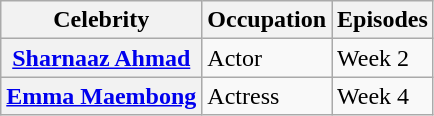<table class="wikitable">
<tr>
<th>Celebrity</th>
<th>Occupation</th>
<th>Episodes</th>
</tr>
<tr>
<th><a href='#'>Sharnaaz Ahmad</a></th>
<td>Actor</td>
<td>Week 2</td>
</tr>
<tr>
<th><a href='#'>Emma Maembong</a></th>
<td>Actress</td>
<td>Week 4</td>
</tr>
</table>
